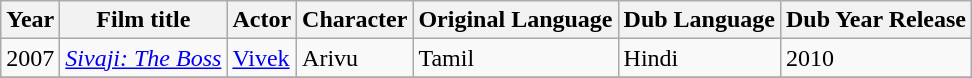<table class="wikitable sortable">
<tr>
<th>Year</th>
<th>Film title</th>
<th>Actor</th>
<th>Character</th>
<th>Original Language</th>
<th>Dub Language</th>
<th>Dub Year Release</th>
</tr>
<tr>
<td>2007</td>
<td><em><a href='#'>Sivaji: The Boss</a></em></td>
<td><a href='#'>Vivek</a></td>
<td>Arivu</td>
<td>Tamil</td>
<td>Hindi</td>
<td>2010</td>
</tr>
<tr>
</tr>
</table>
